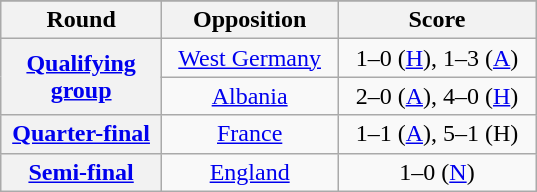<table class="wikitable plainrowheaders" style="text-align:center;margin-left:1em;float:right">
<tr>
</tr>
<tr>
<th scope=col width="100">Round</th>
<th scope=col width="110">Opposition</th>
<th scope=col width="125">Score</th>
</tr>
<tr>
<th scope=row style="text-align:center" rowspan=2><a href='#'>Qualifying group</a></th>
<td><a href='#'>West Germany</a></td>
<td>1–0 (<a href='#'>H</a>), 1–3 (<a href='#'>A</a>)</td>
</tr>
<tr>
<td><a href='#'>Albania</a></td>
<td>2–0 (<a href='#'>A</a>), 4–0 (<a href='#'>H</a>)</td>
</tr>
<tr>
<th scope=row style="text-align:center"><a href='#'>Quarter-final</a></th>
<td><a href='#'>France</a></td>
<td>1–1 (<a href='#'>A</a>), 5–1 (H)</td>
</tr>
<tr>
<th scope=row style="text-align:center"><a href='#'>Semi-final</a></th>
<td><a href='#'>England</a></td>
<td>1–0 (<a href='#'>N</a>)</td>
</tr>
</table>
